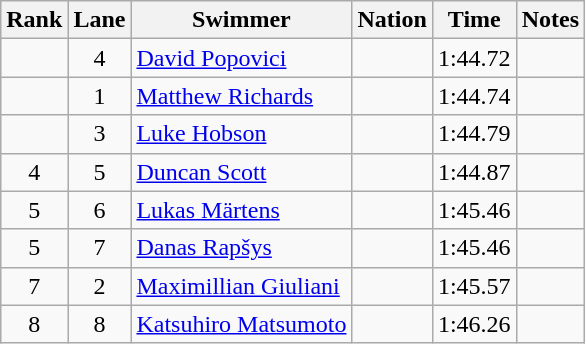<table class="wikitable sortable mw-collapsible" style="text-align:center">
<tr>
<th scope="col">Rank</th>
<th scope="col">Lane</th>
<th scope="col">Swimmer</th>
<th scope="col">Nation</th>
<th scope="col">Time</th>
<th scope="col">Notes</th>
</tr>
<tr>
<td></td>
<td>4</td>
<td align="left"><a href='#'>David Popovici</a></td>
<td align="left"></td>
<td>1:44.72</td>
<td></td>
</tr>
<tr>
<td></td>
<td>1</td>
<td align="left"><a href='#'>Matthew Richards</a></td>
<td align="left"></td>
<td>1:44.74</td>
<td></td>
</tr>
<tr>
<td></td>
<td>3</td>
<td align="left"><a href='#'>Luke Hobson</a></td>
<td align="left"></td>
<td>1:44.79</td>
<td></td>
</tr>
<tr>
<td>4</td>
<td>5</td>
<td align="left"><a href='#'>Duncan Scott</a></td>
<td align="left"></td>
<td>1:44.87</td>
<td></td>
</tr>
<tr>
<td>5</td>
<td>6</td>
<td align="left"><a href='#'>Lukas Märtens</a></td>
<td align="left"></td>
<td>1:45.46</td>
<td></td>
</tr>
<tr>
<td>5</td>
<td>7</td>
<td align="left"><a href='#'>Danas Rapšys</a></td>
<td align="left"></td>
<td>1:45.46</td>
<td></td>
</tr>
<tr>
<td>7</td>
<td>2</td>
<td align="left"><a href='#'>Maximillian Giuliani</a></td>
<td align="left"></td>
<td>1:45.57</td>
<td></td>
</tr>
<tr>
<td>8</td>
<td>8</td>
<td align="left"><a href='#'>Katsuhiro Matsumoto</a></td>
<td align="left"></td>
<td>1:46.26</td>
<td></td>
</tr>
</table>
